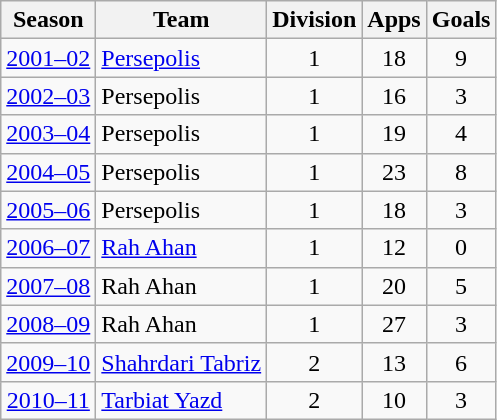<table class="wikitable" style="text-align: center;">
<tr>
<th>Season</th>
<th>Team</th>
<th>Division</th>
<th>Apps</th>
<th>Goals</th>
</tr>
<tr>
<td><a href='#'>2001–02</a></td>
<td align="left"><a href='#'>Persepolis</a></td>
<td>1</td>
<td>18</td>
<td>9</td>
</tr>
<tr>
<td><a href='#'>2002–03</a></td>
<td align="left">Persepolis</td>
<td>1</td>
<td>16</td>
<td>3</td>
</tr>
<tr>
<td><a href='#'>2003–04</a></td>
<td align="left">Persepolis</td>
<td>1</td>
<td>19</td>
<td>4</td>
</tr>
<tr>
<td><a href='#'>2004–05</a></td>
<td align="left">Persepolis</td>
<td>1</td>
<td>23</td>
<td>8</td>
</tr>
<tr>
<td><a href='#'>2005–06</a></td>
<td align="left">Persepolis</td>
<td>1</td>
<td>18</td>
<td>3</td>
</tr>
<tr>
<td><a href='#'>2006–07</a></td>
<td align="left"><a href='#'>Rah Ahan</a></td>
<td>1</td>
<td>12</td>
<td>0</td>
</tr>
<tr>
<td><a href='#'>2007–08</a></td>
<td align="left">Rah Ahan</td>
<td>1</td>
<td>20</td>
<td>5</td>
</tr>
<tr>
<td><a href='#'>2008–09</a></td>
<td align="left">Rah Ahan</td>
<td>1</td>
<td>27</td>
<td>3</td>
</tr>
<tr>
<td><a href='#'>2009–10</a></td>
<td align="left"><a href='#'>Shahrdari Tabriz</a></td>
<td>2</td>
<td>13</td>
<td>6</td>
</tr>
<tr>
<td><a href='#'>2010–11</a></td>
<td align="left"><a href='#'>Tarbiat Yazd</a></td>
<td>2</td>
<td>10</td>
<td>3</td>
</tr>
</table>
